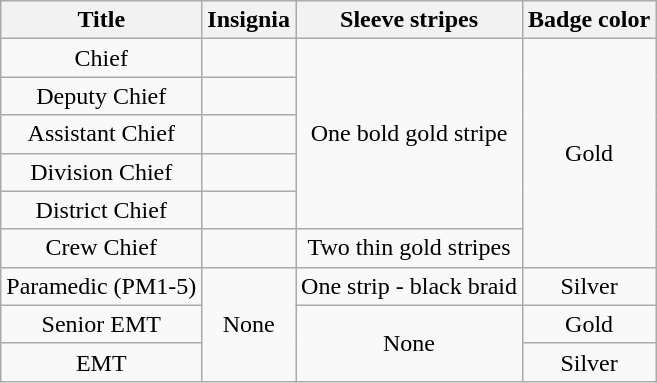<table class="wikitable" style="text-align: center; border: none;">
<tr>
<th>Title</th>
<th>Insignia</th>
<th>Sleeve stripes</th>
<th>Badge color</th>
</tr>
<tr>
<td>Chief</td>
<td></td>
<td rowspan="5">One bold gold stripe</td>
<td rowspan="6">Gold</td>
</tr>
<tr>
<td>Deputy Chief</td>
<td></td>
</tr>
<tr>
<td>Assistant Chief</td>
<td></td>
</tr>
<tr>
<td>Division Chief</td>
<td></td>
</tr>
<tr>
<td>District Chief</td>
<td></td>
</tr>
<tr>
<td>Crew Chief</td>
<td></td>
<td>Two thin gold stripes</td>
</tr>
<tr>
<td>Paramedic (PM1-5)</td>
<td rowspan="3">None</td>
<td>One strip - black braid</td>
<td>Silver</td>
</tr>
<tr>
<td>Senior EMT</td>
<td rowspan="2">None</td>
<td>Gold</td>
</tr>
<tr>
<td>EMT</td>
<td>Silver</td>
</tr>
</table>
